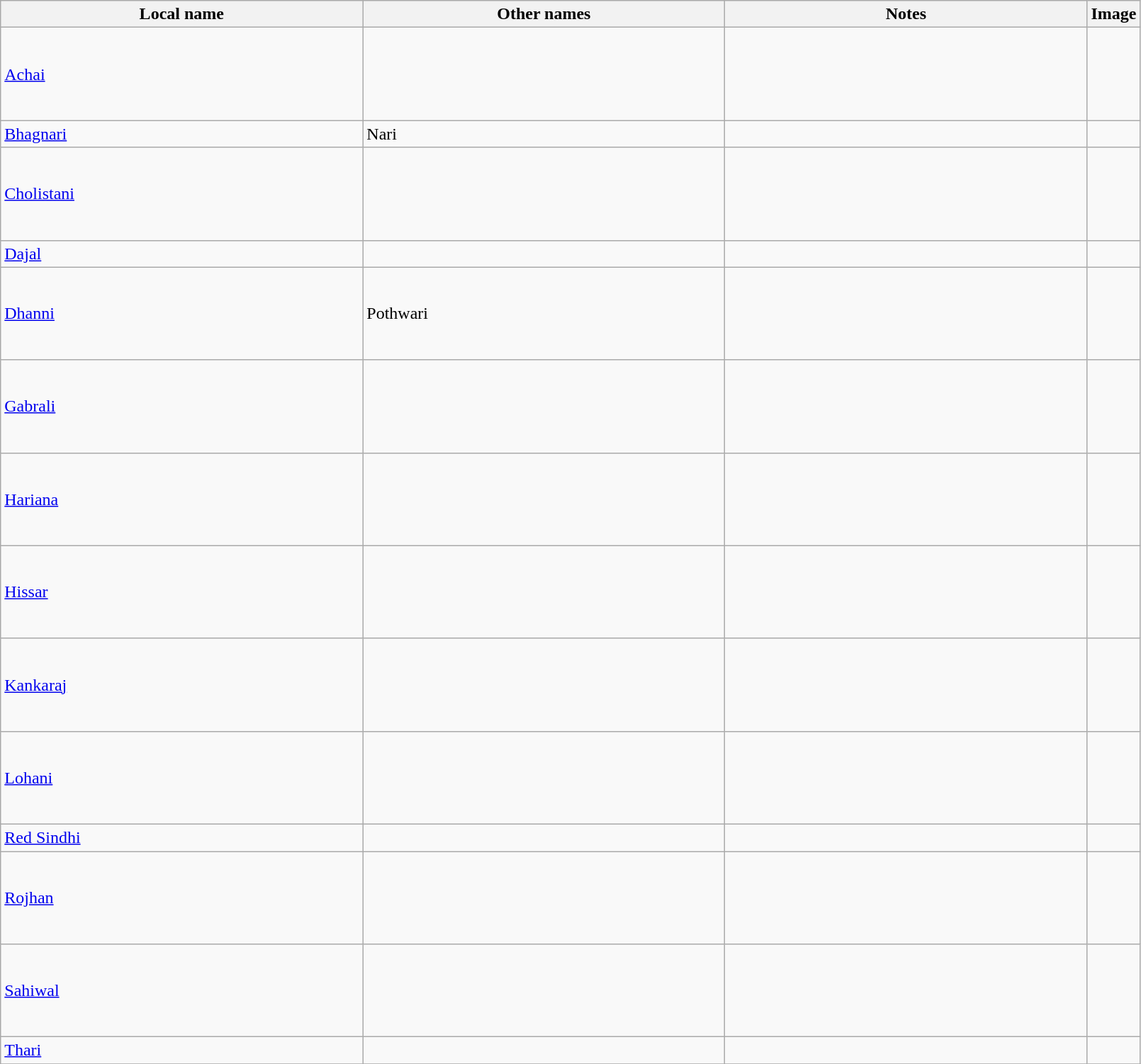<table class="wikitable">
<tr>
<th style="width: 250pt;">Local name</th>
<th style="width: 250pt;">Other names</th>
<th style="width: 250pt;">Notes</th>
<th>Image</th>
</tr>
<tr>
<td><a href='#'>Achai</a></td>
<td></td>
<td></td>
<td style="height: 80px;"></td>
</tr>
<tr>
<td><a href='#'>Bhagnari</a></td>
<td>Nari</td>
<td></td>
<td></td>
</tr>
<tr>
<td><a href='#'>Cholistani</a></td>
<td></td>
<td></td>
<td style="height: 80px;"></td>
</tr>
<tr>
<td><a href='#'>Dajal</a></td>
<td></td>
<td></td>
<td></td>
</tr>
<tr>
<td><a href='#'>Dhanni</a></td>
<td>Pothwari</td>
<td></td>
<td style="height: 80px;"></td>
</tr>
<tr>
<td><a href='#'>Gabrali</a></td>
<td></td>
<td></td>
<td style="height: 80px;"></td>
</tr>
<tr>
<td><a href='#'>Hariana</a></td>
<td></td>
<td></td>
<td style="height: 80px;"></td>
</tr>
<tr>
<td><a href='#'>Hissar</a></td>
<td></td>
<td></td>
<td style="height: 80px;"></td>
</tr>
<tr>
<td><a href='#'>Kankaraj</a></td>
<td></td>
<td></td>
<td style="height: 80px;"></td>
</tr>
<tr>
<td><a href='#'>Lohani</a></td>
<td></td>
<td></td>
<td style="height: 80px;"></td>
</tr>
<tr>
<td><a href='#'>Red Sindhi</a></td>
<td></td>
<td></td>
<td></td>
</tr>
<tr>
<td><a href='#'>Rojhan</a></td>
<td></td>
<td></td>
<td style="height: 80px;"></td>
</tr>
<tr>
<td><a href='#'>Sahiwal</a></td>
<td></td>
<td></td>
<td style="height: 80px;"></td>
</tr>
<tr>
<td><a href='#'>Thari</a></td>
<td></td>
<td></td>
<td></td>
</tr>
<tr>
</tr>
</table>
